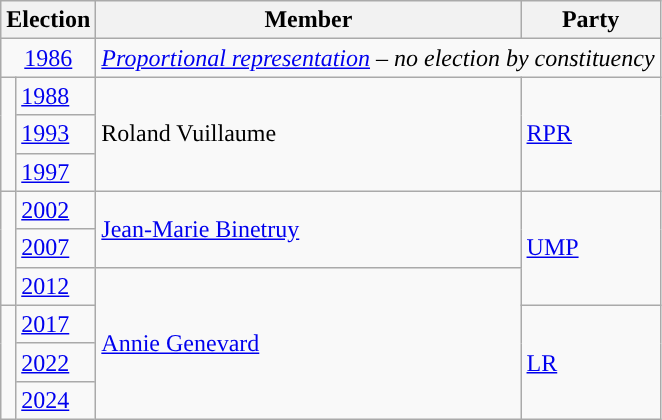<table class="wikitable">
<tr>
<th colspan="2">Election</th>
<th>Member</th>
<th>Party</th>
</tr>
<tr>
<td colspan="2" align="center"><a href='#'>1986</a></td>
<td colspan="2"><em><a href='#'>Proportional representation</a> – no election by constituency</em></td>
</tr>
<tr>
<td rowspan="3" style="color:inherit;background-color: "></td>
<td><a href='#'>1988</a></td>
<td rowspan="3">Roland Vuillaume</td>
<td rowspan="3"><a href='#'>RPR</a></td>
</tr>
<tr>
<td><a href='#'>1993</a></td>
</tr>
<tr>
<td><a href='#'>1997</a></td>
</tr>
<tr>
<td rowspan="3" style="color:inherit;background-color: "></td>
<td><a href='#'>2002</a></td>
<td rowspan="2"><a href='#'>Jean-Marie Binetruy</a></td>
<td rowspan="3"><a href='#'>UMP</a></td>
</tr>
<tr>
<td><a href='#'>2007</a></td>
</tr>
<tr>
<td><a href='#'>2012</a></td>
<td rowspan="4"><a href='#'>Annie Genevard</a></td>
</tr>
<tr>
<td rowspan="3" style="color:inherit;background-color: "></td>
<td><a href='#'>2017</a></td>
<td rowspan="3"><a href='#'>LR</a></td>
</tr>
<tr>
<td><a href='#'>2022</a></td>
</tr>
<tr>
<td><a href='#'>2024</a></td>
</tr>
</table>
